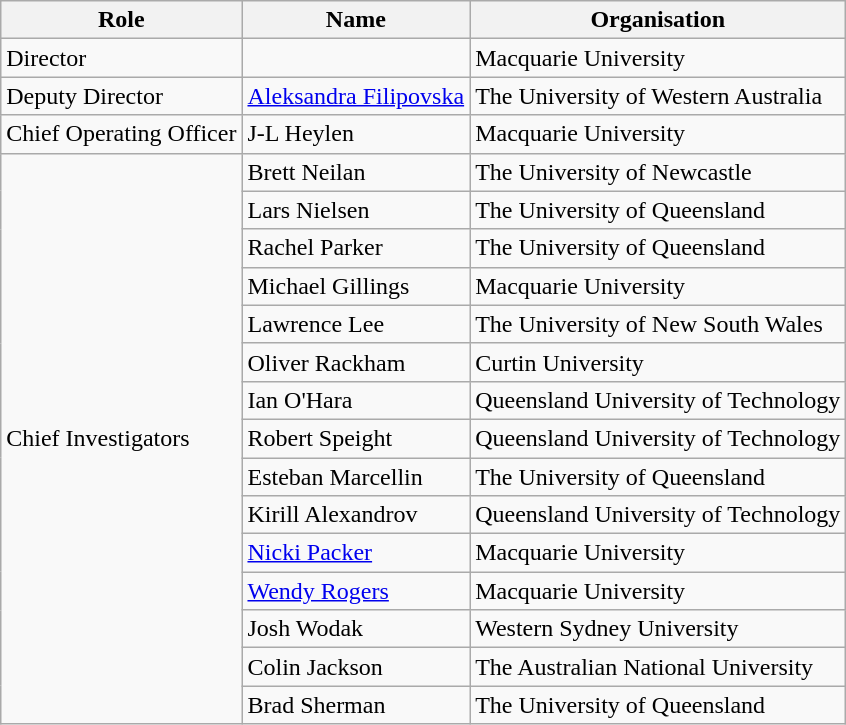<table class="wikitable">
<tr>
<th>Role</th>
<th>Name</th>
<th>Organisation</th>
</tr>
<tr>
<td>Director</td>
<td></td>
<td>Macquarie University</td>
</tr>
<tr>
<td>Deputy Director</td>
<td><a href='#'>Aleksandra Filipovska</a></td>
<td>The University of Western Australia</td>
</tr>
<tr>
<td>Chief Operating Officer</td>
<td>J-L Heylen</td>
<td>Macquarie University</td>
</tr>
<tr>
<td rowspan="15">Chief Investigators</td>
<td>Brett Neilan</td>
<td>The University of Newcastle</td>
</tr>
<tr>
<td>Lars Nielsen</td>
<td>The University of Queensland</td>
</tr>
<tr>
<td>Rachel Parker</td>
<td>The University of Queensland</td>
</tr>
<tr>
<td>Michael Gillings</td>
<td>Macquarie University</td>
</tr>
<tr>
<td>Lawrence Lee</td>
<td>The University of New South Wales</td>
</tr>
<tr>
<td>Oliver Rackham</td>
<td>Curtin University</td>
</tr>
<tr>
<td>Ian O'Hara</td>
<td>Queensland University of Technology</td>
</tr>
<tr>
<td>Robert Speight</td>
<td>Queensland University of Technology</td>
</tr>
<tr>
<td>Esteban Marcellin</td>
<td>The University of Queensland</td>
</tr>
<tr>
<td>Kirill Alexandrov</td>
<td>Queensland University of Technology</td>
</tr>
<tr>
<td><a href='#'>Nicki Packer</a></td>
<td>Macquarie University</td>
</tr>
<tr>
<td><a href='#'>Wendy Rogers</a></td>
<td>Macquarie University</td>
</tr>
<tr>
<td>Josh Wodak</td>
<td>Western Sydney University</td>
</tr>
<tr>
<td>Colin Jackson</td>
<td>The Australian National University</td>
</tr>
<tr>
<td>Brad Sherman</td>
<td>The University of Queensland</td>
</tr>
</table>
